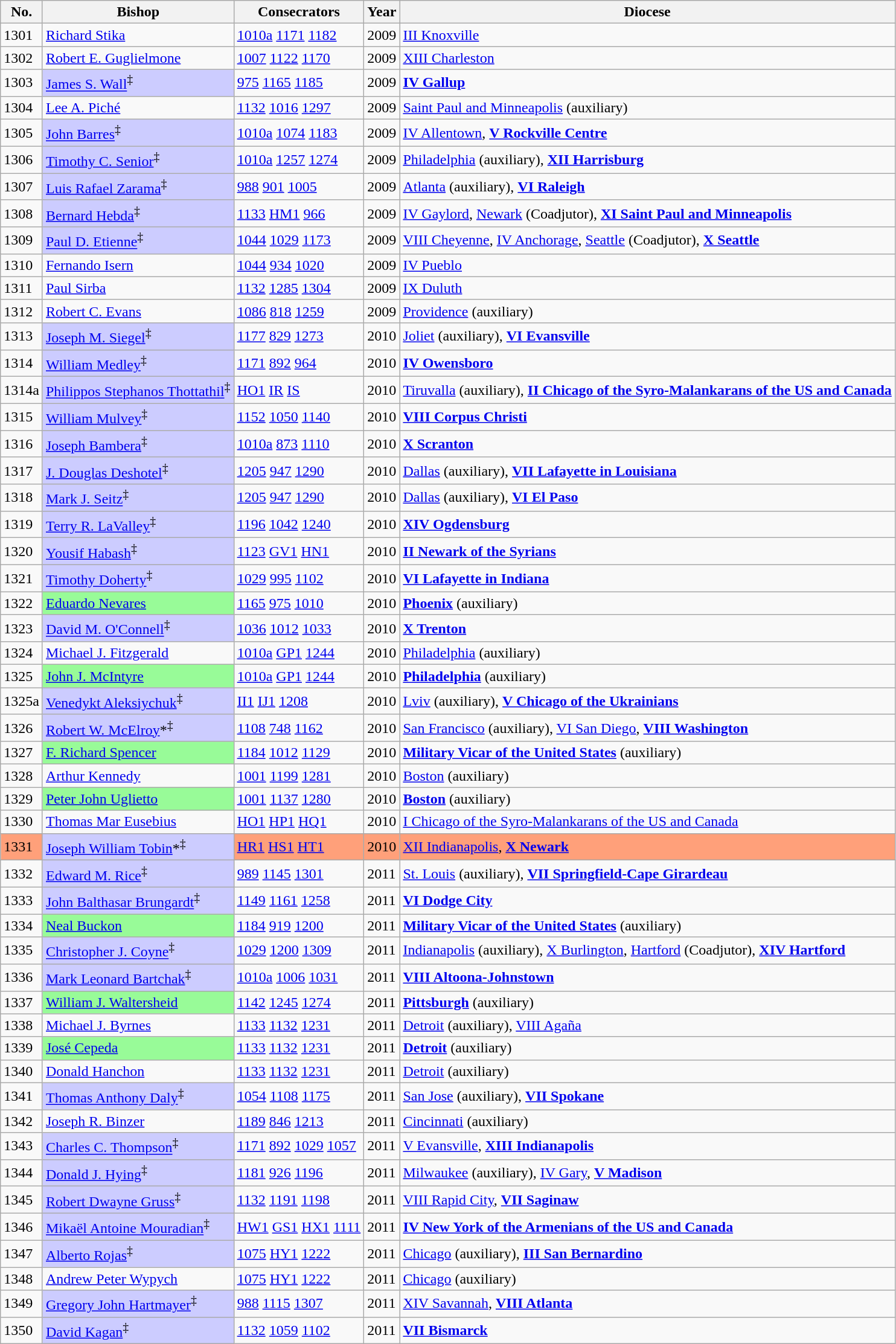<table class="wikitable">
<tr>
<th>No.</th>
<th>Bishop</th>
<th>Consecrators</th>
<th>Year</th>
<th>Diocese</th>
</tr>
<tr>
<td>1301</td>
<td><a href='#'>Richard Stika</a></td>
<td><a href='#'>1010a</a> <a href='#'>1171</a> <a href='#'>1182</a></td>
<td>2009</td>
<td><a href='#'>III Knoxville</a></td>
</tr>
<tr>
<td>1302</td>
<td><a href='#'>Robert E. Guglielmone</a></td>
<td><a href='#'>1007</a> <a href='#'>1122</a> <a href='#'>1170</a></td>
<td>2009</td>
<td><a href='#'>XIII Charleston</a></td>
</tr>
<tr>
<td>1303</td>
<td bgcolor="ccccff"><a href='#'>James S. Wall</a><sup>‡</sup></td>
<td><a href='#'>975</a> <a href='#'>1165</a> <a href='#'>1185</a></td>
<td>2009</td>
<td><strong><a href='#'>IV Gallup</a></strong></td>
</tr>
<tr>
<td>1304</td>
<td><a href='#'>Lee A. Piché</a></td>
<td><a href='#'>1132</a> <a href='#'>1016</a> <a href='#'>1297</a></td>
<td>2009</td>
<td><a href='#'>Saint Paul and Minneapolis</a> (auxiliary)</td>
</tr>
<tr>
<td>1305</td>
<td bgcolor="ccccff"><a href='#'>John Barres</a><sup>‡</sup></td>
<td><a href='#'>1010a</a> <a href='#'>1074</a> <a href='#'>1183</a></td>
<td>2009</td>
<td><a href='#'>IV Allentown</a>, <strong><a href='#'>V Rockville Centre</a></strong></td>
</tr>
<tr>
<td>1306</td>
<td bgcolor="ccccff"><a href='#'>Timothy C. Senior</a><sup>‡</sup></td>
<td><a href='#'>1010a</a> <a href='#'>1257</a> <a href='#'>1274</a></td>
<td>2009</td>
<td><a href='#'>Philadelphia</a> (auxiliary), <strong><a href='#'>XII Harrisburg</a></strong></td>
</tr>
<tr>
<td>1307</td>
<td bgcolor="#ccccff"><a href='#'>Luis Rafael Zarama</a><sup>‡</sup></td>
<td><a href='#'>988</a> <a href='#'>901</a> <a href='#'>1005</a></td>
<td>2009</td>
<td><a href='#'>Atlanta</a> (auxiliary), <strong><a href='#'>VI Raleigh</a></strong></td>
</tr>
<tr>
<td>1308</td>
<td bgcolor="ccccff"><a href='#'>Bernard Hebda</a><sup>‡</sup></td>
<td><a href='#'>1133</a> <a href='#'>HM1</a> <a href='#'>966</a></td>
<td>2009</td>
<td><a href='#'>IV Gaylord</a>, <a href='#'>Newark</a> (Coadjutor), <strong><a href='#'>XI Saint Paul and Minneapolis</a></strong></td>
</tr>
<tr>
<td>1309</td>
<td bgcolor="ccccff"><a href='#'>Paul D. Etienne</a><sup>‡</sup></td>
<td><a href='#'>1044</a> <a href='#'>1029</a> <a href='#'>1173</a></td>
<td>2009</td>
<td><a href='#'>VIII Cheyenne</a>, <a href='#'>IV Anchorage</a>, <a href='#'>Seattle</a> (Coadjutor), <strong><a href='#'>X Seattle</a></strong></td>
</tr>
<tr>
<td>1310</td>
<td><a href='#'>Fernando Isern</a></td>
<td><a href='#'>1044</a> <a href='#'>934</a> <a href='#'>1020</a></td>
<td>2009</td>
<td><a href='#'>IV Pueblo</a></td>
</tr>
<tr>
<td>1311</td>
<td><a href='#'>Paul Sirba</a></td>
<td><a href='#'>1132</a> <a href='#'>1285</a> <a href='#'>1304</a></td>
<td>2009</td>
<td><a href='#'>IX Duluth</a></td>
</tr>
<tr>
<td>1312</td>
<td><a href='#'>Robert C. Evans</a></td>
<td><a href='#'>1086</a> <a href='#'>818</a> <a href='#'>1259</a></td>
<td>2009</td>
<td><a href='#'>Providence</a>  (auxiliary)</td>
</tr>
<tr>
<td>1313</td>
<td bgcolor="#ccccff"><a href='#'>Joseph M. Siegel</a><sup>‡</sup></td>
<td><a href='#'>1177</a> <a href='#'>829</a> <a href='#'>1273</a></td>
<td>2010</td>
<td><a href='#'>Joliet</a> (auxiliary), <strong><a href='#'>VI Evansville</a></strong></td>
</tr>
<tr>
<td>1314</td>
<td bgcolor="ccccff"><a href='#'>William Medley</a><sup>‡</sup></td>
<td><a href='#'>1171</a> <a href='#'>892</a> <a href='#'>964</a></td>
<td>2010</td>
<td><strong><a href='#'>IV Owensboro</a></strong></td>
</tr>
<tr>
<td>1314a</td>
<td bgcolor="ccccff"><a href='#'>Philippos Stephanos Thottathil</a><sup>‡</sup></td>
<td><a href='#'>HO1</a> <a href='#'>IR</a> <a href='#'>IS</a></td>
<td>2010</td>
<td><a href='#'>Tiruvalla</a> (auxiliary), <strong><a href='#'>II Chicago of the Syro-Malankarans of the US and Canada</a></strong></td>
</tr>
<tr>
<td>1315</td>
<td bgcolor="ccccff"><a href='#'>William Mulvey</a><sup>‡</sup></td>
<td><a href='#'>1152</a> <a href='#'>1050</a> <a href='#'>1140</a></td>
<td>2010</td>
<td><strong><a href='#'>VIII Corpus Christi</a></strong></td>
</tr>
<tr>
<td>1316</td>
<td bgcolor="ccccff"><a href='#'>Joseph Bambera</a><sup>‡</sup></td>
<td><a href='#'>1010a</a> <a href='#'>873</a> <a href='#'>1110</a></td>
<td>2010</td>
<td><strong><a href='#'>X Scranton</a></strong></td>
</tr>
<tr>
<td>1317</td>
<td bgcolor="ccccff"><a href='#'>J. Douglas Deshotel</a><sup>‡</sup></td>
<td><a href='#'>1205</a> <a href='#'>947</a> <a href='#'>1290</a></td>
<td>2010</td>
<td><a href='#'>Dallas</a> (auxiliary), <strong><a href='#'>VII Lafayette in Louisiana</a></strong></td>
</tr>
<tr>
<td>1318</td>
<td bgcolor="ccccff"><a href='#'>Mark J. Seitz</a><sup>‡</sup></td>
<td><a href='#'>1205</a> <a href='#'>947</a> <a href='#'>1290</a></td>
<td>2010</td>
<td><a href='#'>Dallas</a> (auxiliary), <strong><a href='#'>VI El Paso</a></strong></td>
</tr>
<tr>
<td>1319</td>
<td bgcolor="ccccff"><a href='#'>Terry R. LaValley</a><sup>‡</sup></td>
<td><a href='#'>1196</a> <a href='#'>1042</a> <a href='#'>1240</a></td>
<td>2010</td>
<td><strong><a href='#'>XIV Ogdensburg</a></strong></td>
</tr>
<tr>
<td>1320</td>
<td bgcolor="ccccff"><a href='#'>Yousif Habash</a><sup>‡</sup></td>
<td><a href='#'>1123</a> <a href='#'>GV1</a> <a href='#'>HN1</a></td>
<td>2010</td>
<td><strong><a href='#'>II Newark of the Syrians</a></strong></td>
</tr>
<tr>
<td>1321</td>
<td bgcolor="ccccff"><a href='#'>Timothy Doherty</a><sup>‡</sup></td>
<td><a href='#'>1029</a> <a href='#'>995</a> <a href='#'>1102</a></td>
<td>2010</td>
<td><strong><a href='#'>VI Lafayette in Indiana</a></strong></td>
</tr>
<tr>
<td>1322</td>
<td bgcolor="#98FB98"><a href='#'>Eduardo Nevares</a></td>
<td><a href='#'>1165</a> <a href='#'>975</a> <a href='#'>1010</a></td>
<td>2010</td>
<td><strong><a href='#'>Phoenix</a></strong> (auxiliary)</td>
</tr>
<tr>
<td>1323</td>
<td bgcolor="ccccff"><a href='#'>David M. O'Connell</a><sup>‡</sup></td>
<td><a href='#'>1036</a> <a href='#'>1012</a> <a href='#'>1033</a></td>
<td>2010</td>
<td><strong><a href='#'>X Trenton</a></strong></td>
</tr>
<tr>
<td>1324</td>
<td><a href='#'>Michael J. Fitzgerald</a></td>
<td><a href='#'>1010a</a> <a href='#'>GP1</a> <a href='#'>1244</a></td>
<td>2010</td>
<td><a href='#'>Philadelphia</a> (auxiliary)</td>
</tr>
<tr>
<td>1325</td>
<td bgcolor="#98FB98"><a href='#'>John J. McIntyre</a></td>
<td><a href='#'>1010a</a> <a href='#'>GP1</a> <a href='#'>1244</a></td>
<td>2010</td>
<td><strong><a href='#'>Philadelphia</a></strong> (auxiliary)</td>
</tr>
<tr>
<td>1325a</td>
<td bgcolor="ccccff"><a href='#'>Venedykt Aleksiychuk</a><sup>‡</sup></td>
<td><a href='#'>II1</a> <a href='#'>IJ1</a> <a href='#'>1208</a></td>
<td>2010</td>
<td><a href='#'>Lviv</a> (auxiliary), <strong><a href='#'>V Chicago of the Ukrainians</a></strong></td>
</tr>
<tr -bgcolor="#FFA07A">
<td>1326</td>
<td bgcolor="ccccff"><a href='#'>Robert W. McElroy</a>*<sup>‡</sup></td>
<td><a href='#'>1108</a> <a href='#'>748</a> <a href='#'>1162</a></td>
<td>2010</td>
<td><a href='#'>San Francisco</a> (auxiliary), <a href='#'>VI San Diego</a>, <strong><a href='#'>VIII Washington</a></strong></td>
</tr>
<tr>
<td>1327</td>
<td bgcolor="#98FB98"><a href='#'>F. Richard Spencer</a></td>
<td><a href='#'>1184</a> <a href='#'>1012</a> <a href='#'>1129</a></td>
<td>2010</td>
<td><strong><a href='#'>Military Vicar of the United States</a></strong> (auxiliary)</td>
</tr>
<tr>
<td>1328</td>
<td><a href='#'>Arthur Kennedy</a></td>
<td><a href='#'>1001</a> <a href='#'>1199</a> <a href='#'>1281</a></td>
<td>2010</td>
<td><a href='#'>Boston</a> (auxiliary)</td>
</tr>
<tr>
<td>1329</td>
<td bgcolor="#98FB98"><a href='#'>Peter John Uglietto</a></td>
<td><a href='#'>1001</a> <a href='#'>1137</a> <a href='#'>1280</a></td>
<td>2010</td>
<td><strong><a href='#'>Boston</a></strong> (auxiliary)</td>
</tr>
<tr>
<td>1330</td>
<td><a href='#'>Thomas Mar Eusebius</a></td>
<td><a href='#'>HO1</a> <a href='#'>HP1</a> <a href='#'>HQ1</a></td>
<td>2010</td>
<td><a href='#'>I Chicago of the Syro-Malankarans of the US and Canada</a></td>
</tr>
<tr bgcolor="#FFA07A">
<td>1331</td>
<td bgcolor="ccccff"><a href='#'>Joseph William Tobin</a>*<sup>‡</sup></td>
<td><a href='#'>HR1</a> <a href='#'>HS1</a> <a href='#'>HT1</a></td>
<td>2010</td>
<td><a href='#'>XII Indianapolis</a>, <strong><a href='#'>X Newark</a></strong></td>
</tr>
<tr>
<td>1332</td>
<td bgcolor="ccccff"><a href='#'>Edward M. Rice</a><sup>‡</sup></td>
<td><a href='#'>989</a> <a href='#'>1145</a> <a href='#'>1301</a></td>
<td>2011</td>
<td><a href='#'>St. Louis</a> (auxiliary), <strong><a href='#'>VII Springfield-Cape Girardeau</a></strong></td>
</tr>
<tr>
<td>1333</td>
<td bgcolor="ccccff"><a href='#'>John Balthasar Brungardt</a><sup>‡</sup></td>
<td><a href='#'>1149</a> <a href='#'>1161</a> <a href='#'>1258</a></td>
<td>2011</td>
<td><strong><a href='#'>VI Dodge City</a></strong></td>
</tr>
<tr>
<td>1334</td>
<td bgcolor="#98FB98"><a href='#'>Neal Buckon</a></td>
<td><a href='#'>1184</a> <a href='#'>919</a> <a href='#'>1200</a></td>
<td>2011</td>
<td><strong><a href='#'>Military Vicar of the United States</a></strong> (auxiliary)</td>
</tr>
<tr>
<td>1335</td>
<td bgcolor="ccccff"><a href='#'>Christopher J. Coyne</a><sup>‡</sup></td>
<td><a href='#'>1029</a> <a href='#'>1200</a> <a href='#'>1309</a></td>
<td>2011</td>
<td><a href='#'>Indianapolis</a> (auxiliary), <a href='#'>X Burlington</a>, <a href='#'>Hartford</a> (Coadjutor), <strong><a href='#'>XIV Hartford</a></strong></td>
</tr>
<tr>
<td>1336</td>
<td bgcolor="ccccff"><a href='#'>Mark Leonard Bartchak</a><sup>‡</sup></td>
<td><a href='#'>1010a</a> <a href='#'>1006</a> <a href='#'>1031</a></td>
<td>2011</td>
<td><strong><a href='#'>VIII Altoona-Johnstown</a></strong></td>
</tr>
<tr>
<td>1337</td>
<td bgcolor="#98FB98"><a href='#'>William J. Waltersheid</a></td>
<td><a href='#'>1142</a> <a href='#'>1245</a> <a href='#'>1274</a></td>
<td>2011</td>
<td><strong><a href='#'>Pittsburgh</a></strong> (auxiliary)</td>
</tr>
<tr>
<td>1338</td>
<td><a href='#'>Michael J. Byrnes</a></td>
<td><a href='#'>1133</a> <a href='#'>1132</a> <a href='#'>1231</a></td>
<td>2011</td>
<td><a href='#'>Detroit</a> (auxiliary), <a href='#'>VIII Agaña</a></td>
</tr>
<tr>
<td>1339</td>
<td bgcolor="#98FB98"><a href='#'>José Cepeda</a></td>
<td><a href='#'>1133</a> <a href='#'>1132</a> <a href='#'>1231</a></td>
<td>2011</td>
<td><strong><a href='#'>Detroit</a></strong> (auxiliary)</td>
</tr>
<tr>
<td>1340</td>
<td><a href='#'>Donald Hanchon</a></td>
<td><a href='#'>1133</a> <a href='#'>1132</a> <a href='#'>1231</a></td>
<td>2011</td>
<td><a href='#'>Detroit</a> (auxiliary)</td>
</tr>
<tr>
<td>1341</td>
<td bgcolor="ccccff"><a href='#'>Thomas Anthony Daly</a><sup>‡</sup></td>
<td><a href='#'>1054</a> <a href='#'>1108</a> <a href='#'>1175</a></td>
<td>2011</td>
<td><a href='#'>San Jose</a> (auxiliary), <strong><a href='#'>VII Spokane</a></strong></td>
</tr>
<tr>
<td>1342</td>
<td><a href='#'>Joseph R. Binzer</a></td>
<td><a href='#'>1189</a> <a href='#'>846</a> <a href='#'>1213</a></td>
<td>2011</td>
<td><a href='#'>Cincinnati</a> (auxiliary)</td>
</tr>
<tr>
<td>1343</td>
<td bgcolor="ccccff"><a href='#'>Charles C. Thompson</a><sup>‡</sup></td>
<td><a href='#'>1171</a> <a href='#'>892</a> <a href='#'>1029</a> <a href='#'>1057</a></td>
<td>2011</td>
<td><a href='#'>V Evansville</a>, <strong><a href='#'>XIII Indianapolis</a></strong></td>
</tr>
<tr>
<td>1344</td>
<td bgcolor="ccccff"><a href='#'>Donald J. Hying</a><sup>‡</sup></td>
<td><a href='#'>1181</a> <a href='#'>926</a> <a href='#'>1196</a></td>
<td>2011</td>
<td><a href='#'>Milwaukee</a> (auxiliary), <a href='#'>IV Gary</a>, <strong><a href='#'>V Madison</a></strong></td>
</tr>
<tr>
<td>1345</td>
<td bgcolor="ccccff"><a href='#'>Robert Dwayne Gruss</a><sup>‡</sup></td>
<td><a href='#'>1132</a> <a href='#'>1191</a> <a href='#'>1198</a></td>
<td>2011</td>
<td><a href='#'>VIII Rapid City</a>, <strong><a href='#'>VII Saginaw</a></strong></td>
</tr>
<tr>
<td>1346</td>
<td bgcolor="ccccff"><a href='#'>Mikaël Antoine Mouradian</a><sup>‡</sup></td>
<td><a href='#'>HW1</a> <a href='#'>GS1</a> <a href='#'>HX1</a> <a href='#'>1111</a></td>
<td>2011</td>
<td><strong><a href='#'>IV New York of the Armenians of the US and Canada</a></strong></td>
</tr>
<tr>
<td>1347</td>
<td bgcolor="#ccccff"><a href='#'>Alberto Rojas</a><sup>‡</sup></td>
<td><a href='#'>1075</a> <a href='#'>HY1</a> <a href='#'>1222</a></td>
<td>2011</td>
<td><a href='#'>Chicago</a> (auxiliary), <strong><a href='#'>III San Bernardino</a></strong></td>
</tr>
<tr>
<td>1348</td>
<td><a href='#'>Andrew Peter Wypych</a></td>
<td><a href='#'>1075</a> <a href='#'>HY1</a> <a href='#'>1222</a></td>
<td>2011</td>
<td><a href='#'>Chicago</a> (auxiliary)</td>
</tr>
<tr>
<td>1349</td>
<td bgcolor="ccccff"><a href='#'>Gregory John Hartmayer</a><sup>‡</sup></td>
<td><a href='#'>988</a> <a href='#'>1115</a> <a href='#'>1307</a></td>
<td>2011</td>
<td><a href='#'>XIV Savannah</a>, <strong><a href='#'>VIII Atlanta</a></strong></td>
</tr>
<tr>
<td>1350</td>
<td bgcolor="ccccff"><a href='#'>David Kagan</a><sup>‡</sup></td>
<td><a href='#'>1132</a> <a href='#'>1059</a> <a href='#'>1102</a></td>
<td>2011</td>
<td><strong><a href='#'>VII Bismarck</a></strong></td>
</tr>
</table>
